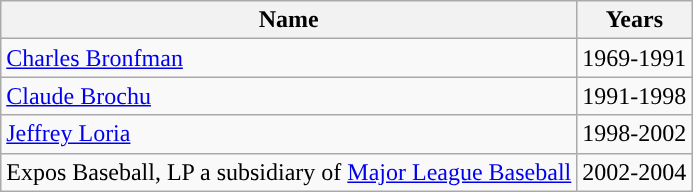<table class="wikitable">
<tr>
<th>Name</th>
<th>Years</th>
</tr>
<tr>
<td><a href='#'>Charles Bronfman</a></td>
<td>1969-1991</td>
</tr>
<tr>
<td><a href='#'>Claude Brochu</a></td>
<td>1991-1998</td>
</tr>
<tr>
<td><a href='#'>Jeffrey Loria</a></td>
<td>1998-2002</td>
</tr>
<tr>
<td>Expos Baseball, LP a subsidiary of <a href='#'>Major League Baseball</a></td>
<td>2002-2004</td>
</tr>
</table>
